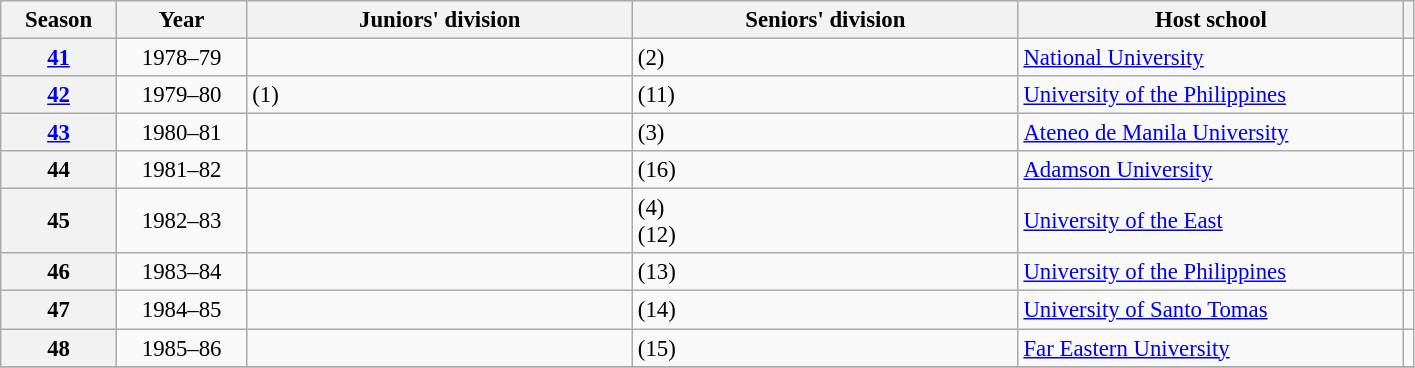<table class="wikitable plainrowheaders" style="font-size:95%;">
<tr>
<th scope="col" style="width:70px;">Season</th>
<th scope="col" style="width:80px;">Year</th>
<th scope="col" style="width:250px">Juniors' division</th>
<th scope="col" style="width:250px">Seniors' division</th>
<th scope="col" style="width:250px">Host school</th>
<th scope="col"></th>
</tr>
<tr>
<th scope="row" style="text-align:center;"><a href='#'>41</a></th>
<td align=center>1978–79</td>
<td></td>
<td> (2)</td>
<td><a href='#'>National University</a></td>
<td align=center></td>
</tr>
<tr>
<th scope="row" style="text-align:center;"><a href='#'>42</a></th>
<td align=center>1979–80</td>
<td> (1)</td>
<td> (11)</td>
<td><a href='#'>University of the Philippines</a></td>
<td align=center></td>
</tr>
<tr>
<th scope="row" style="text-align:center;"><a href='#'>43</a></th>
<td align=center>1980–81</td>
<td></td>
<td> (3)</td>
<td><a href='#'>Ateneo de Manila University</a></td>
<td align=center></td>
</tr>
<tr>
<th scope="row" style="text-align:center;">44</th>
<td align=center>1981–82</td>
<td></td>
<td> (16)</td>
<td><a href='#'>Adamson University</a></td>
<td align=center></td>
</tr>
<tr>
<th scope="row" style="text-align:center;">45</th>
<td align=center>1982–83</td>
<td></td>
<td> (4)<br> (12)</td>
<td><a href='#'>University of the East</a></td>
<td align=center></td>
</tr>
<tr>
<th scope="row" style="text-align:center;">46</th>
<td align=center>1983–84</td>
<td></td>
<td> (13)</td>
<td><a href='#'>University of the Philippines</a></td>
<td align=center></td>
</tr>
<tr>
<th scope="row" style="text-align:center;">47</th>
<td align=center>1984–85</td>
<td></td>
<td> (14)</td>
<td><a href='#'>University of Santo Tomas</a></td>
<td align=center></td>
</tr>
<tr>
<th scope="row" style="text-align:center;">48</th>
<td align=center>1985–86</td>
<td></td>
<td> (15)</td>
<td><a href='#'>Far Eastern University</a></td>
<td align=center></td>
</tr>
<tr>
</tr>
</table>
